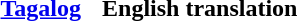<table cellpadding=6 style="margin:1em auto;">
<tr>
<th><a href='#'>Tagalog</a></th>
<th>English translation</th>
</tr>
<tr style="vertical-align:top; white-space:nowrap;">
<td nowrap="nowrap"></td>
<td><br></td>
</tr>
</table>
